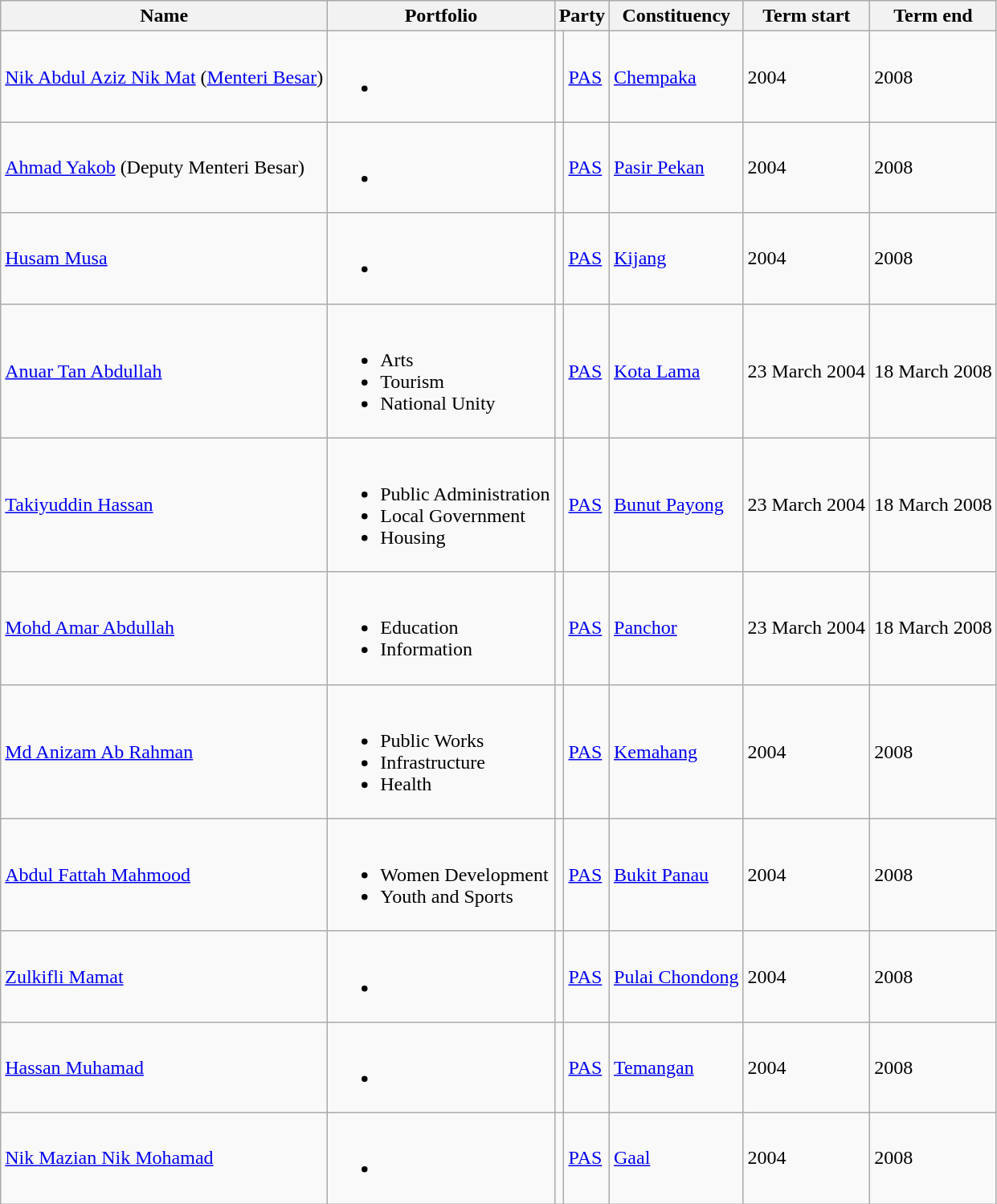<table class="wikitable">
<tr>
<th>Name</th>
<th>Portfolio</th>
<th colspan=2>Party</th>
<th>Constituency</th>
<th>Term start</th>
<th>Term end</th>
</tr>
<tr>
<td><a href='#'>Nik Abdul Aziz Nik Mat</a> (<a href='#'>Menteri Besar</a>)</td>
<td><br><ul><li></li></ul></td>
<td bgcolor=></td>
<td><a href='#'>PAS</a></td>
<td><a href='#'>Chempaka</a></td>
<td>2004</td>
<td>2008</td>
</tr>
<tr>
<td><a href='#'>Ahmad Yakob</a> (Deputy Menteri Besar)</td>
<td><br><ul><li></li></ul></td>
<td bgcolor=></td>
<td><a href='#'>PAS</a></td>
<td><a href='#'>Pasir Pekan</a></td>
<td>2004</td>
<td>2008</td>
</tr>
<tr>
<td><a href='#'>Husam Musa</a></td>
<td><br><ul><li></li></ul></td>
<td bgcolor=></td>
<td><a href='#'>PAS</a></td>
<td><a href='#'>Kijang</a></td>
<td>2004</td>
<td>2008</td>
</tr>
<tr>
<td><a href='#'>Anuar Tan Abdullah</a></td>
<td><br><ul><li>Arts</li><li>Tourism</li><li>National Unity</li></ul></td>
<td bgcolor=></td>
<td><a href='#'>PAS</a></td>
<td><a href='#'>Kota Lama</a></td>
<td>23 March 2004</td>
<td>18 March 2008</td>
</tr>
<tr>
<td><a href='#'>Takiyuddin Hassan</a></td>
<td><br><ul><li>Public Administration</li><li>Local Government</li><li>Housing</li></ul></td>
<td bgcolor=></td>
<td><a href='#'>PAS</a></td>
<td><a href='#'>Bunut Payong</a></td>
<td>23 March 2004</td>
<td>18 March 2008</td>
</tr>
<tr>
<td><a href='#'>Mohd Amar Abdullah</a></td>
<td><br><ul><li>Education</li><li>Information</li></ul></td>
<td bgcolor=></td>
<td><a href='#'>PAS</a></td>
<td><a href='#'>Panchor</a></td>
<td>23 March 2004</td>
<td>18 March 2008</td>
</tr>
<tr>
<td><a href='#'>Md Anizam Ab Rahman</a></td>
<td><br><ul><li>Public Works</li><li>Infrastructure</li><li>Health</li></ul></td>
<td bgcolor=></td>
<td><a href='#'>PAS</a></td>
<td><a href='#'>Kemahang</a></td>
<td>2004</td>
<td>2008</td>
</tr>
<tr>
<td><a href='#'>Abdul Fattah Mahmood</a></td>
<td><br><ul><li>Women Development</li><li>Youth and Sports</li></ul></td>
<td bgcolor=></td>
<td><a href='#'>PAS</a></td>
<td><a href='#'>Bukit Panau</a></td>
<td>2004</td>
<td>2008</td>
</tr>
<tr>
<td><a href='#'>Zulkifli Mamat</a></td>
<td><br><ul><li></li></ul></td>
<td bgcolor=></td>
<td><a href='#'>PAS</a></td>
<td><a href='#'>Pulai Chondong</a></td>
<td>2004</td>
<td>2008</td>
</tr>
<tr>
<td><a href='#'>Hassan Muhamad</a></td>
<td><br><ul><li></li></ul></td>
<td bgcolor=></td>
<td><a href='#'>PAS</a></td>
<td><a href='#'>Temangan</a></td>
<td>2004</td>
<td>2008</td>
</tr>
<tr>
<td><a href='#'>Nik Mazian Nik Mohamad</a></td>
<td><br><ul><li></li></ul></td>
<td bgcolor=></td>
<td><a href='#'>PAS</a></td>
<td><a href='#'>Gaal</a></td>
<td>2004</td>
<td>2008</td>
</tr>
</table>
